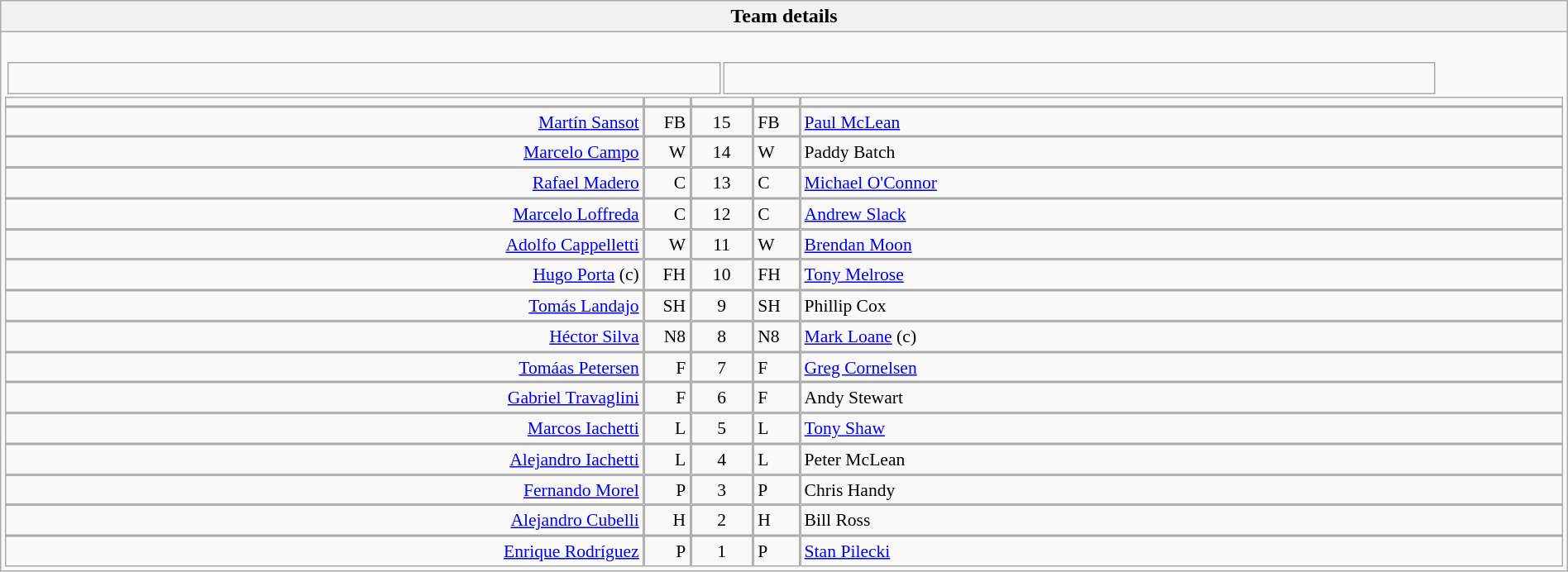<table style="width:100%" class="wikitable collapsible collapsed">
<tr>
<th>Team details</th>
</tr>
<tr>
<td><br><table width=92% |>
<tr>
<td></td>
<td><br></td>
</tr>
</table>
<table width="100%" style="font-size: 90%; " cellspacing="0" cellpadding="0" align=center>
<tr>
<td width=41%; text-align=right></td>
<td width=3%; text-align:right></td>
<td width=4%; text-align:center></td>
<td width=3%; text-align:left></td>
<td width=49%; text-align:left></td>
</tr>
<tr>
<td align=right><a href='#'>Martín Sansot</a></td>
<td align=right>FB</td>
<td align=center>15</td>
<td>FB</td>
<td><a href='#'>Paul McLean</a></td>
</tr>
<tr>
<td align=right><a href='#'>Marcelo Campo</a></td>
<td align=right>W</td>
<td align=center>14</td>
<td>W</td>
<td>Paddy Batch</td>
</tr>
<tr>
<td align=right><a href='#'>Rafael Madero</a></td>
<td align=right>C</td>
<td align=center>13</td>
<td>C</td>
<td><a href='#'>Michael O'Connor</a></td>
</tr>
<tr>
<td align=right><a href='#'>Marcelo Loffreda</a></td>
<td align=right>C</td>
<td align=center>12</td>
<td>C</td>
<td><a href='#'>Andrew Slack</a></td>
</tr>
<tr>
<td align=right><a href='#'>Adolfo Cappelletti</a></td>
<td align=right>W</td>
<td align=center>11</td>
<td>W</td>
<td><a href='#'>Brendan Moon</a></td>
</tr>
<tr>
<td align=right><a href='#'>Hugo Porta</a> (c)</td>
<td align=right>FH</td>
<td align=center>10</td>
<td>FH</td>
<td><a href='#'>Tony Melrose</a></td>
</tr>
<tr>
<td align=right><a href='#'>Tomás Landajo</a></td>
<td align=right>SH</td>
<td align=center>9</td>
<td>SH</td>
<td>Phillip Cox</td>
</tr>
<tr>
<td align=right><a href='#'>Héctor Silva</a></td>
<td align=right>N8</td>
<td align=center>8</td>
<td>N8</td>
<td><a href='#'>Mark Loane</a> (c)</td>
</tr>
<tr>
<td align=right><a href='#'>Tomáas Petersen</a></td>
<td align=right>F</td>
<td align=center>7</td>
<td>F</td>
<td><a href='#'>Greg Cornelsen</a></td>
</tr>
<tr>
<td align=right><a href='#'>Gabriel Travaglini</a></td>
<td align=right>F</td>
<td align=center>6</td>
<td>F</td>
<td>Andy Stewart</td>
</tr>
<tr>
<td align=right><a href='#'>Marcos Iachetti</a></td>
<td align=right>L</td>
<td align=center>5</td>
<td>L</td>
<td><a href='#'>Tony Shaw</a></td>
</tr>
<tr>
<td align=right><a href='#'>Alejandro Iachetti</a></td>
<td align=right>L</td>
<td align=center>4</td>
<td>L</td>
<td>Peter McLean</td>
</tr>
<tr>
<td align=right><a href='#'>Fernando Morel</a></td>
<td align=right>P</td>
<td align=center>3</td>
<td>P</td>
<td>Chris Handy</td>
</tr>
<tr>
<td align=right><a href='#'>Alejandro Cubelli</a></td>
<td align=right>H</td>
<td align=center>2</td>
<td>H</td>
<td>Bill Ross</td>
</tr>
<tr>
<td align=right><a href='#'>Enrique Rodríguez</a></td>
<td align=right>P</td>
<td align=center>1</td>
<td>P</td>
<td><a href='#'>Stan Pilecki</a></td>
</tr>
</table>
</td>
</tr>
</table>
